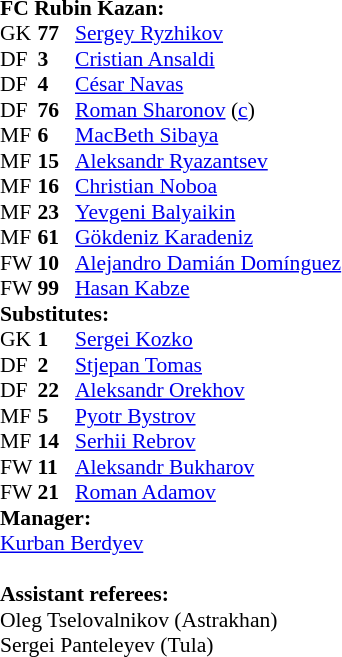<table style="font-size: 90%" cellspacing="0" cellpadding="0">
<tr>
<td colspan="4"><strong>FC Rubin Kazan:</strong></td>
</tr>
<tr>
<th width=25></th>
<th width=25></th>
</tr>
<tr>
<td>GK</td>
<td><strong>77</strong></td>
<td> <a href='#'>Sergey Ryzhikov</a></td>
</tr>
<tr>
<td>DF</td>
<td><strong>3</strong></td>
<td> <a href='#'>Cristian Ansaldi</a></td>
</tr>
<tr>
<td>DF</td>
<td><strong>4</strong></td>
<td> <a href='#'>César Navas</a></td>
<td></td>
</tr>
<tr>
<td>DF</td>
<td><strong>76</strong></td>
<td> <a href='#'>Roman Sharonov</a> (<a href='#'>c</a>)</td>
<td></td>
</tr>
<tr>
<td>MF</td>
<td><strong>6</strong></td>
<td> <a href='#'>MacBeth Sibaya</a></td>
</tr>
<tr>
<td>MF</td>
<td><strong>15</strong></td>
<td> <a href='#'>Aleksandr Ryazantsev</a></td>
<td> </td>
</tr>
<tr>
<td>MF</td>
<td><strong>16</strong></td>
<td> <a href='#'>Christian Noboa</a></td>
<td></td>
</tr>
<tr>
<td>MF</td>
<td><strong>23</strong></td>
<td> <a href='#'>Yevgeni Balyaikin</a></td>
<td></td>
</tr>
<tr>
<td>MF</td>
<td><strong>61</strong></td>
<td> <a href='#'>Gökdeniz Karadeniz</a></td>
<td></td>
</tr>
<tr>
<td>FW</td>
<td><strong>10</strong></td>
<td> <a href='#'>Alejandro Damián Domínguez</a></td>
<td></td>
</tr>
<tr>
<td>FW</td>
<td><strong>99</strong></td>
<td> <a href='#'>Hasan Kabze</a></td>
<td></td>
</tr>
<tr>
<td colspan=3><strong>Substitutes:</strong></td>
</tr>
<tr>
<td>GK</td>
<td><strong>1</strong></td>
<td> <a href='#'>Sergei Kozko</a></td>
</tr>
<tr>
<td>DF</td>
<td><strong>2</strong></td>
<td> <a href='#'>Stjepan Tomas</a></td>
</tr>
<tr>
<td>DF</td>
<td><strong>22</strong></td>
<td> <a href='#'>Aleksandr Orekhov</a></td>
</tr>
<tr>
<td>MF</td>
<td><strong>5</strong></td>
<td> <a href='#'>Pyotr Bystrov</a></td>
<td></td>
</tr>
<tr>
<td>MF</td>
<td><strong>14</strong></td>
<td> <a href='#'>Serhii Rebrov</a></td>
</tr>
<tr>
<td>FW</td>
<td><strong>11</strong></td>
<td> <a href='#'>Aleksandr Bukharov</a></td>
<td></td>
</tr>
<tr>
<td>FW</td>
<td><strong>21</strong></td>
<td> <a href='#'>Roman Adamov</a></td>
</tr>
<tr>
<td colspan=3><strong>Manager:</strong></td>
</tr>
<tr>
<td colspan=4> <a href='#'>Kurban Berdyev</a><br><br><strong>Assistant referees:</strong><br>Oleg Tselovalnikov (Astrakhan)<br>Sergei Panteleyev (Tula)</td>
</tr>
</table>
